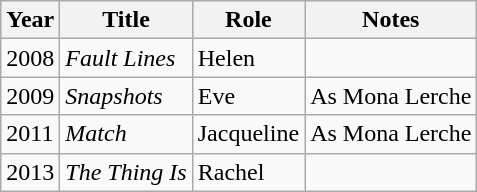<table class="wikitable">
<tr>
<th>Year</th>
<th>Title</th>
<th>Role</th>
<th>Notes</th>
</tr>
<tr>
<td>2008</td>
<td><em>Fault Lines</em></td>
<td>Helen</td>
<td></td>
</tr>
<tr>
<td>2009</td>
<td><em>Snapshots</em></td>
<td>Eve</td>
<td>As Mona Lerche</td>
</tr>
<tr>
<td>2011</td>
<td><em>Match</em></td>
<td>Jacqueline</td>
<td>As Mona Lerche</td>
</tr>
<tr>
<td>2013</td>
<td><em>The Thing Is</em></td>
<td>Rachel</td>
<td></td>
</tr>
</table>
